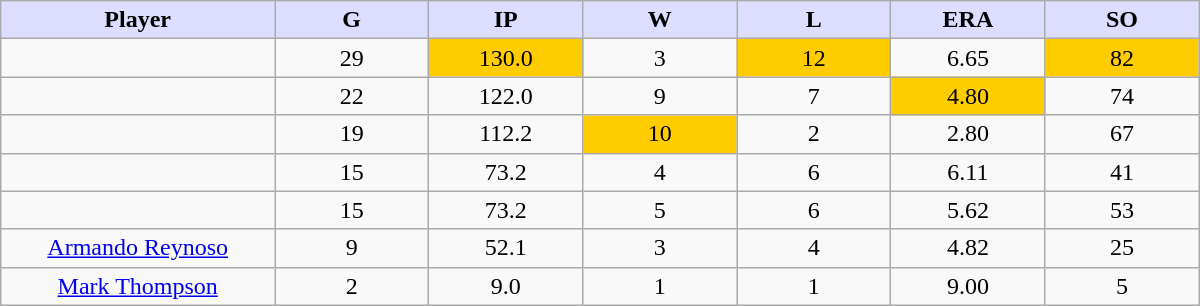<table class="wikitable sortable">
<tr>
<th style="background:#ddf; width:16%;">Player</th>
<th style="background:#ddf; width:9%;">G</th>
<th style="background:#ddf; width:9%;">IP</th>
<th style="background:#ddf; width:9%;">W</th>
<th style="background:#ddf; width:9%;">L</th>
<th style="background:#ddf; width:9%;">ERA</th>
<th style="background:#ddf; width:9%;">SO</th>
</tr>
<tr style="text-align:center;">
<td></td>
<td>29</td>
<td bgcolor="#FFCC00">130.0</td>
<td>3</td>
<td bgcolor="#FFCC00">12</td>
<td>6.65</td>
<td bgcolor="#FFCC00">82</td>
</tr>
<tr style="text-align:center;">
<td></td>
<td>22</td>
<td>122.0</td>
<td>9</td>
<td>7</td>
<td bgcolor="#FFCC00">4.80</td>
<td>74</td>
</tr>
<tr style="text-align:center;">
<td></td>
<td>19</td>
<td>112.2</td>
<td bgcolor="#FFCC00">10</td>
<td>2</td>
<td>2.80</td>
<td>67</td>
</tr>
<tr style="text-align:center;">
<td></td>
<td>15</td>
<td>73.2</td>
<td>4</td>
<td>6</td>
<td>6.11</td>
<td>41</td>
</tr>
<tr style="text-align:center;">
<td></td>
<td>15</td>
<td>73.2</td>
<td>5</td>
<td>6</td>
<td>5.62</td>
<td>53</td>
</tr>
<tr align=center>
<td><a href='#'>Armando Reynoso</a></td>
<td>9</td>
<td>52.1</td>
<td>3</td>
<td>4</td>
<td>4.82</td>
<td>25</td>
</tr>
<tr align=center>
<td><a href='#'>Mark Thompson</a></td>
<td>2</td>
<td>9.0</td>
<td>1</td>
<td>1</td>
<td>9.00</td>
<td>5</td>
</tr>
</table>
